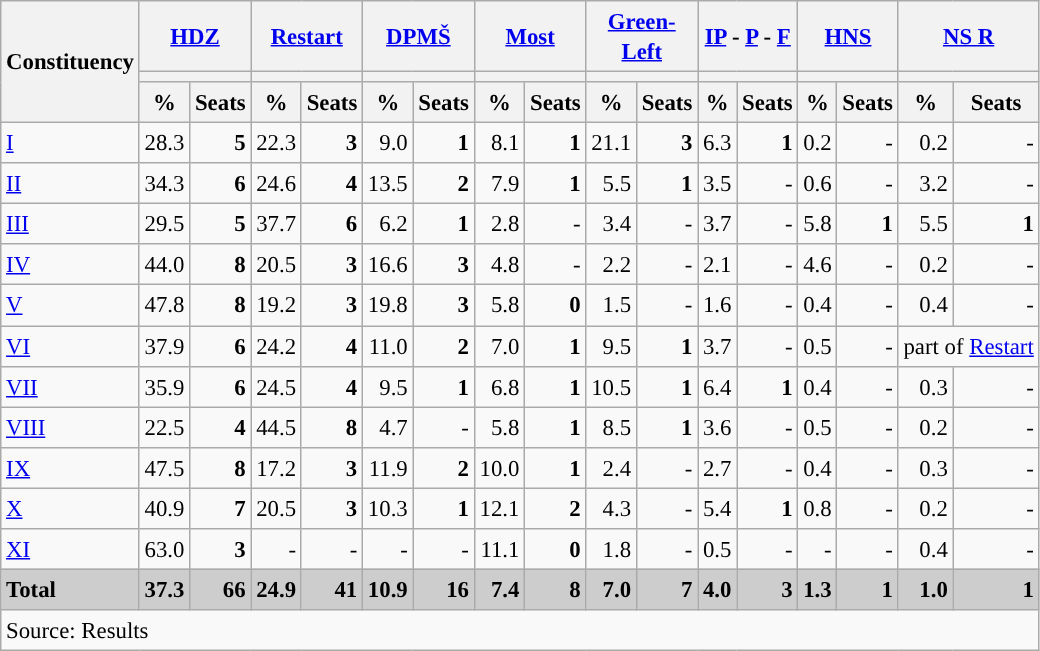<table class="wikitable sortable" style="text-align:right; font-size:95%; line-height:20px">
<tr>
<th rowspan="3">Constituency</th>
<th colspan="2" width="30px" class="unsortable"><a href='#'>HDZ</a></th>
<th colspan="2" width="30px" class="unsortable"><a href='#'>Restart</a></th>
<th colspan="2" width="30px" class="unsortable"><a href='#'>DPMŠ</a></th>
<th colspan="2" width="30px" class="unsortable"><a href='#'>Most</a></th>
<th colspan="2" width="30px" class="unsortable"><a href='#'>Green-Left</a></th>
<th colspan="2" width="30px" class="unsortable"><a href='#'>IP</a> - <a href='#'>P</a> - <a href='#'>F</a></th>
<th colspan="2" width="30px" class="unsortable"><a href='#'>HNS</a></th>
<th colspan="2" width="30px" class="unsortable"><a href='#'>NS R</a></th>
</tr>
<tr>
<th colspan="2" style="background:"></th>
<th colspan="2" style="background:"></th>
<th colspan="2" style="background:"></th>
<th colspan="2" style="background:"></th>
<th colspan="2" style="background:"></th>
<th colspan="2" style="background:"></th>
<th colspan="2" style="background:"></th>
<th colspan="2" style="background:"></th>
</tr>
<tr>
<th data-sort-type="number">%</th>
<th data-sort-type="number">Seats</th>
<th data-sort-type="number">%</th>
<th data-sort-type="number">Seats</th>
<th data-sort-type="number">%</th>
<th data-sort-type="number">Seats</th>
<th data-sort-type="number">%</th>
<th data-sort-type="number">Seats</th>
<th data-sort-type="number">%</th>
<th data-sort-type="number">Seats</th>
<th data-sort-type="number">%</th>
<th data-sort-type="number">Seats</th>
<th data-sort-type="number">%</th>
<th data-sort-type="number">Seats</th>
<th data-sort-type="number">%</th>
<th data-sort-type="number">Seats</th>
</tr>
<tr>
<td align="left"><a href='#'>I</a></td>
<td style="background:">28.3</td>
<td><strong>5</strong></td>
<td>22.3</td>
<td><strong>3</strong></td>
<td>9.0</td>
<td><strong>1</strong></td>
<td>8.1</td>
<td><strong>1</strong></td>
<td>21.1</td>
<td><strong>3</strong></td>
<td>6.3</td>
<td><strong>1</strong></td>
<td>0.2</td>
<td>-</td>
<td>0.2</td>
<td>-</td>
</tr>
<tr>
<td align="left"><a href='#'>II</a></td>
<td style="background:">34.3</td>
<td><strong>6</strong></td>
<td>24.6</td>
<td><strong>4</strong></td>
<td>13.5</td>
<td><strong>2</strong></td>
<td>7.9</td>
<td><strong>1</strong></td>
<td>5.5</td>
<td><strong>1</strong></td>
<td>3.5</td>
<td>-</td>
<td>0.6</td>
<td>-</td>
<td>3.2</td>
<td>-</td>
</tr>
<tr>
<td align="left"><a href='#'>III</a></td>
<td>29.5</td>
<td><strong>5</strong></td>
<td style="background:">37.7</td>
<td><strong>6</strong></td>
<td>6.2</td>
<td><strong>1</strong></td>
<td>2.8</td>
<td>-</td>
<td>3.4</td>
<td>-</td>
<td>3.7</td>
<td>-</td>
<td>5.8</td>
<td><strong>1</strong></td>
<td>5.5</td>
<td><strong>1</strong></td>
</tr>
<tr>
<td align="left"><a href='#'>IV</a></td>
<td style="background:">44.0</td>
<td><strong>8</strong></td>
<td>20.5</td>
<td><strong>3</strong></td>
<td>16.6</td>
<td><strong>3</strong></td>
<td>4.8</td>
<td>-</td>
<td>2.2</td>
<td>-</td>
<td>2.1</td>
<td>-</td>
<td>4.6</td>
<td>-</td>
<td>0.2</td>
<td>-</td>
</tr>
<tr>
<td align="left"><a href='#'>V</a></td>
<td style="background:">47.8</td>
<td><strong>8</strong></td>
<td>19.2</td>
<td><strong>3</strong></td>
<td>19.8</td>
<td><strong>3</strong></td>
<td>5.8</td>
<td><strong>0</strong></td>
<td>1.5</td>
<td>-</td>
<td>1.6</td>
<td>-</td>
<td>0.4</td>
<td>-</td>
<td>0.4</td>
<td>-</td>
</tr>
<tr>
<td align="left"><a href='#'>VI</a></td>
<td style="background:">37.9</td>
<td><strong>6</strong></td>
<td>24.2</td>
<td><strong>4</strong></td>
<td>11.0</td>
<td><strong>2</strong></td>
<td>7.0</td>
<td><strong>1</strong></td>
<td>9.5</td>
<td><strong>1</strong></td>
<td>3.7</td>
<td>-</td>
<td>0.5</td>
<td>-</td>
<td colspan="2">part of <a href='#'>Restart</a></td>
</tr>
<tr>
<td align="left"><a href='#'>VII</a></td>
<td style="background:">35.9</td>
<td><strong>6</strong></td>
<td>24.5</td>
<td><strong>4</strong></td>
<td>9.5</td>
<td><strong>1</strong></td>
<td>6.8</td>
<td><strong>1</strong></td>
<td>10.5</td>
<td><strong>1</strong></td>
<td>6.4</td>
<td><strong>1</strong></td>
<td>0.4</td>
<td>-</td>
<td>0.3</td>
<td>-</td>
</tr>
<tr>
<td align="left"><a href='#'>VIII</a></td>
<td>22.5</td>
<td><strong>4</strong></td>
<td style="background:">44.5</td>
<td><strong>8</strong></td>
<td>4.7</td>
<td>-</td>
<td>5.8</td>
<td><strong>1</strong></td>
<td>8.5</td>
<td><strong>1</strong></td>
<td>3.6</td>
<td>-</td>
<td>0.5</td>
<td>-</td>
<td>0.2</td>
<td>-</td>
</tr>
<tr>
<td align="left"><a href='#'>IX</a></td>
<td style="background:">47.5</td>
<td><strong>8</strong></td>
<td>17.2</td>
<td><strong>3</strong></td>
<td>11.9</td>
<td><strong>2</strong></td>
<td>10.0</td>
<td><strong>1</strong></td>
<td>2.4</td>
<td>-</td>
<td>2.7</td>
<td>-</td>
<td>0.4</td>
<td>-</td>
<td>0.3</td>
<td>-</td>
</tr>
<tr>
<td align="left"><a href='#'>X</a></td>
<td style="background:">40.9</td>
<td><strong>7</strong></td>
<td>20.5</td>
<td><strong>3</strong></td>
<td>10.3</td>
<td><strong>1</strong></td>
<td>12.1</td>
<td><strong>2</strong></td>
<td>4.3</td>
<td>-</td>
<td>5.4</td>
<td><strong>1</strong></td>
<td>0.8</td>
<td>-</td>
<td>0.2</td>
<td>-</td>
</tr>
<tr>
<td align="left"><a href='#'>XI</a></td>
<td style="background:">63.0</td>
<td><strong>3</strong></td>
<td>-</td>
<td>-</td>
<td>-</td>
<td>-</td>
<td>11.1</td>
<td><strong>0</strong></td>
<td>1.8</td>
<td>-</td>
<td>0.5</td>
<td>-</td>
<td>-</td>
<td>-</td>
<td>0.4</td>
<td>-</td>
</tr>
<tr style="background:#CDCDCD">
<td align="left"><strong>Total</strong></td>
<td><strong>37.3</strong></td>
<td><strong>66</strong></td>
<td><strong>24.9</strong></td>
<td><strong>41</strong></td>
<td><strong>10.9</strong></td>
<td><strong>16</strong></td>
<td><strong>7.4</strong></td>
<td><strong>8</strong></td>
<td><strong>7.0</strong></td>
<td><strong>7</strong></td>
<td><strong>4.0</strong></td>
<td><strong>3</strong></td>
<td><strong>1.3</strong></td>
<td><strong>1</strong></td>
<td><strong>1.0</strong></td>
<td><strong>1</strong></td>
</tr>
<tr>
<th colspan="18" style="text-align:left; font-weight:normal; background:#F9F9F9">Source: Results</th>
</tr>
</table>
